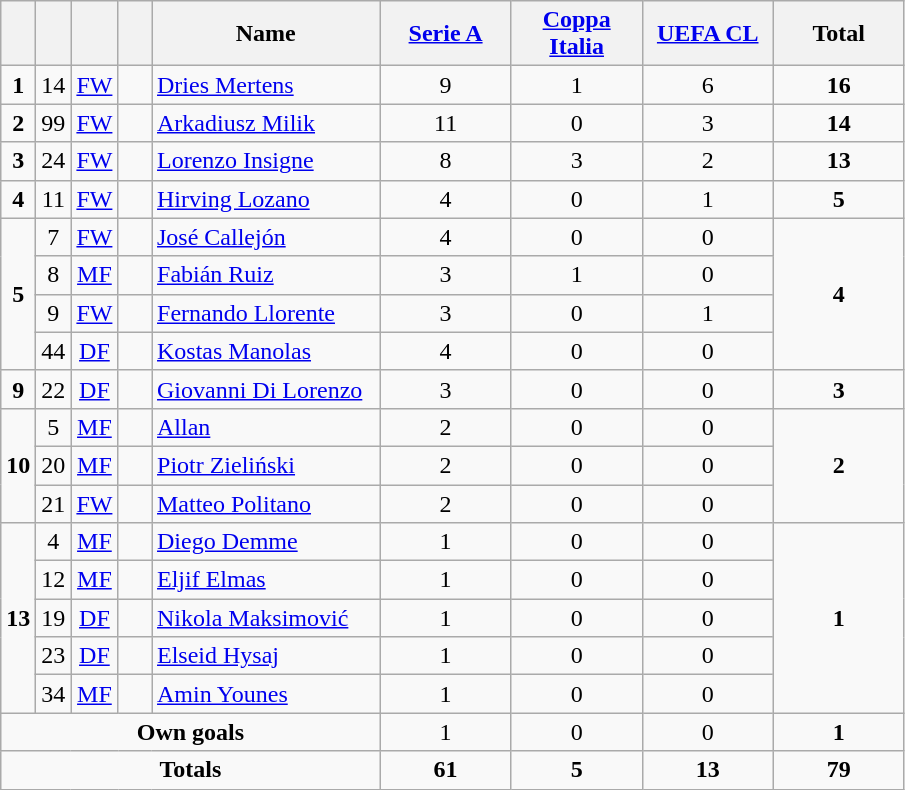<table class="wikitable" style="text-align:center">
<tr>
<th width=15></th>
<th width=15></th>
<th width=15></th>
<th width=15></th>
<th width=145>Name</th>
<th width=80><a href='#'>Serie A</a></th>
<th width=80><a href='#'>Coppa Italia</a></th>
<th width=80><a href='#'>UEFA CL</a></th>
<th width=80>Total</th>
</tr>
<tr>
<td><strong>1</strong></td>
<td>14</td>
<td><a href='#'>FW</a></td>
<td></td>
<td align=left><a href='#'>Dries Mertens</a></td>
<td>9</td>
<td>1</td>
<td>6</td>
<td><strong>16</strong></td>
</tr>
<tr>
<td><strong>2</strong></td>
<td>99</td>
<td><a href='#'>FW</a></td>
<td></td>
<td align=left><a href='#'>Arkadiusz Milik</a></td>
<td>11</td>
<td>0</td>
<td>3</td>
<td><strong>14</strong></td>
</tr>
<tr>
<td><strong>3</strong></td>
<td>24</td>
<td><a href='#'>FW</a></td>
<td></td>
<td align=left><a href='#'>Lorenzo Insigne</a></td>
<td>8</td>
<td>3</td>
<td>2</td>
<td><strong>13</strong></td>
</tr>
<tr>
<td><strong>4</strong></td>
<td>11</td>
<td><a href='#'>FW</a></td>
<td></td>
<td align=left><a href='#'>Hirving Lozano</a></td>
<td>4</td>
<td>0</td>
<td>1</td>
<td><strong>5</strong></td>
</tr>
<tr>
<td rowspan=4><strong>5</strong></td>
<td>7</td>
<td><a href='#'>FW</a></td>
<td></td>
<td align=left><a href='#'>José Callejón</a></td>
<td>4</td>
<td>0</td>
<td>0</td>
<td rowspan=4><strong>4</strong></td>
</tr>
<tr>
<td>8</td>
<td><a href='#'>MF</a></td>
<td></td>
<td align=left><a href='#'>Fabián Ruiz</a></td>
<td>3</td>
<td>1</td>
<td>0</td>
</tr>
<tr>
<td>9</td>
<td><a href='#'>FW</a></td>
<td></td>
<td align=left><a href='#'>Fernando Llorente</a></td>
<td>3</td>
<td>0</td>
<td>1</td>
</tr>
<tr>
<td>44</td>
<td><a href='#'>DF</a></td>
<td></td>
<td align=left><a href='#'>Kostas Manolas</a></td>
<td>4</td>
<td>0</td>
<td>0</td>
</tr>
<tr>
<td><strong>9</strong></td>
<td>22</td>
<td><a href='#'>DF</a></td>
<td></td>
<td align=left><a href='#'>Giovanni Di Lorenzo</a></td>
<td>3</td>
<td>0</td>
<td>0</td>
<td><strong>3</strong></td>
</tr>
<tr>
<td rowspan=3><strong>10</strong></td>
<td>5</td>
<td><a href='#'>MF</a></td>
<td></td>
<td align=left><a href='#'>Allan</a></td>
<td>2</td>
<td>0</td>
<td>0</td>
<td rowspan=3><strong>2</strong></td>
</tr>
<tr>
<td>20</td>
<td><a href='#'>MF</a></td>
<td></td>
<td align=left><a href='#'>Piotr Zieliński</a></td>
<td>2</td>
<td>0</td>
<td>0</td>
</tr>
<tr>
<td>21</td>
<td><a href='#'>FW</a></td>
<td></td>
<td align=left><a href='#'>Matteo Politano</a></td>
<td>2</td>
<td>0</td>
<td>0</td>
</tr>
<tr>
<td rowspan=5><strong>13</strong></td>
<td>4</td>
<td><a href='#'>MF</a></td>
<td></td>
<td align=left><a href='#'>Diego Demme</a></td>
<td>1</td>
<td>0</td>
<td>0</td>
<td rowspan=5><strong>1</strong></td>
</tr>
<tr>
<td>12</td>
<td><a href='#'>MF</a></td>
<td></td>
<td align=left><a href='#'>Eljif Elmas</a></td>
<td>1</td>
<td>0</td>
<td>0</td>
</tr>
<tr>
<td>19</td>
<td><a href='#'>DF</a></td>
<td></td>
<td align=left><a href='#'>Nikola Maksimović</a></td>
<td>1</td>
<td>0</td>
<td>0</td>
</tr>
<tr>
<td>23</td>
<td><a href='#'>DF</a></td>
<td></td>
<td align=left><a href='#'>Elseid Hysaj</a></td>
<td>1</td>
<td>0</td>
<td>0</td>
</tr>
<tr>
<td>34</td>
<td><a href='#'>MF</a></td>
<td></td>
<td align=left><a href='#'>Amin Younes</a></td>
<td>1</td>
<td>0</td>
<td>0</td>
</tr>
<tr>
<td colspan=5><strong>Own goals</strong></td>
<td>1</td>
<td>0</td>
<td>0</td>
<td><strong>1</strong></td>
</tr>
<tr>
<td colspan=5><strong>Totals</strong></td>
<td><strong>61</strong></td>
<td><strong>5</strong></td>
<td><strong>13</strong></td>
<td><strong>79</strong></td>
</tr>
</table>
